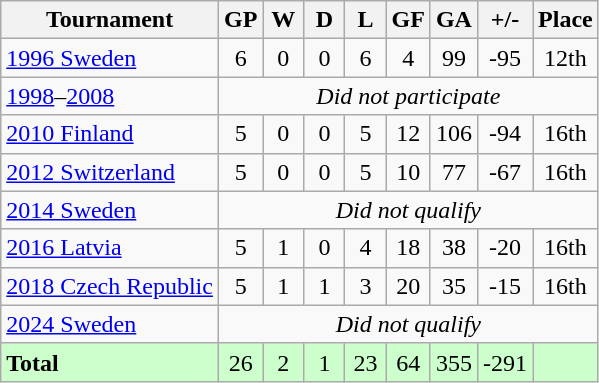<table class="wikitable" style="text-align:center;">
<tr>
<th>Tournament</th>
<th width=20>GP</th>
<th width=20>W</th>
<th width=20>D</th>
<th width=20>L</th>
<th width=20>GF</th>
<th width=20>GA</th>
<th width=20>+/-</th>
<th width=20>Place</th>
</tr>
<tr>
<td style="text-align:left;"><a href='#'>1996 Sweden</a></td>
<td>6</td>
<td>0</td>
<td>0</td>
<td>6</td>
<td>4</td>
<td>99</td>
<td>-95</td>
<td>12th</td>
</tr>
<tr>
<td style="text-align:left;"><a href='#'>1998</a>–<a href='#'>2008</a></td>
<td colspan=8><em>Did not participate</em></td>
</tr>
<tr>
<td style="text-align:left;"><a href='#'>2010 Finland</a></td>
<td>5</td>
<td>0</td>
<td>0</td>
<td>5</td>
<td>12</td>
<td>106</td>
<td>-94</td>
<td>16th</td>
</tr>
<tr>
<td style="text-align:left;"><a href='#'>2012 Switzerland</a></td>
<td>5</td>
<td>0</td>
<td>0</td>
<td>5</td>
<td>10</td>
<td>77</td>
<td>-67</td>
<td>16th</td>
</tr>
<tr>
<td style="text-align:left;"><a href='#'>2014 Sweden</a></td>
<td colspan=8><em>Did not qualify</em></td>
</tr>
<tr>
<td style="text-align:left;"><a href='#'>2016 Latvia</a></td>
<td>5</td>
<td>1</td>
<td>0</td>
<td>4</td>
<td>18</td>
<td>38</td>
<td>-20</td>
<td>16th</td>
</tr>
<tr>
<td style="text-align:left;"><a href='#'>2018 Czech Republic</a></td>
<td>5</td>
<td>1</td>
<td>1</td>
<td>3</td>
<td>20</td>
<td>35</td>
<td>-15</td>
<td>16th</td>
</tr>
<tr>
<td style="text-align:left;"><a href='#'>2024 Sweden</a></td>
<td colspan=8><em>Did not qualify</em></td>
</tr>
<tr style="background:#ccffcc;">
<td style="text-align:left;"><strong>Total</strong></td>
<td>26</td>
<td>2</td>
<td>1</td>
<td>23</td>
<td>64</td>
<td>355</td>
<td>-291</td>
<td></td>
</tr>
</table>
